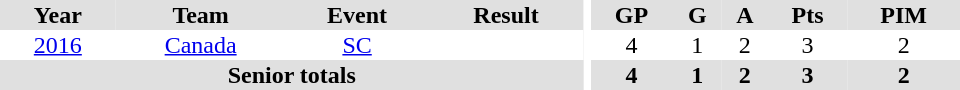<table border="0" cellpadding="1" cellspacing="0" ID="Table3" style="text-align:center; width:40em">
<tr align="center" bgcolor="#e0e0e0">
<th>Year</th>
<th>Team</th>
<th>Event</th>
<th>Result</th>
<th rowspan="99" bgcolor="#ffffff"></th>
<th>GP</th>
<th>G</th>
<th>A</th>
<th>Pts</th>
<th>PIM</th>
</tr>
<tr>
<td><a href='#'>2016</a></td>
<td><a href='#'>Canada</a></td>
<td><a href='#'>SC</a></td>
<td></td>
<td>4</td>
<td>1</td>
<td>2</td>
<td>3</td>
<td>2</td>
</tr>
<tr bgcolor="#e0e0e0">
<th colspan=4>Senior totals</th>
<th>4</th>
<th>1</th>
<th>2</th>
<th>3</th>
<th>2</th>
</tr>
</table>
